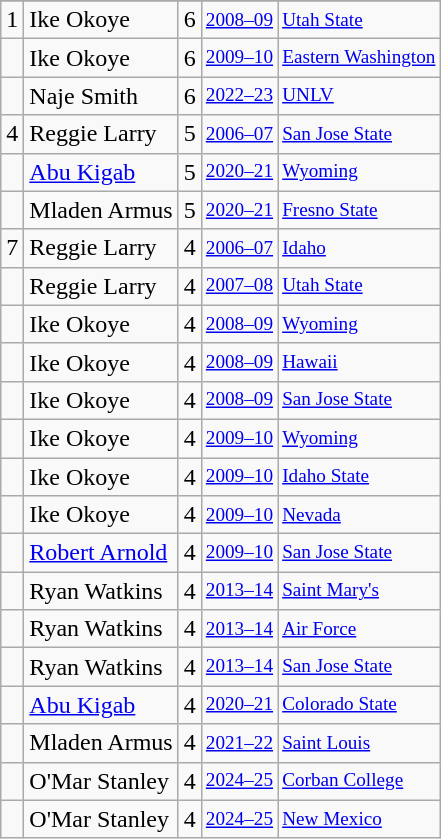<table class="wikitable">
<tr>
</tr>
<tr>
<td>1</td>
<td>Ike Okoye</td>
<td>6</td>
<td style="font-size:80%;"><a href='#'>2008–09</a></td>
<td style="font-size:80%;"><a href='#'>Utah State</a></td>
</tr>
<tr>
<td></td>
<td>Ike Okoye</td>
<td>6</td>
<td style="font-size:80%;"><a href='#'>2009–10</a></td>
<td style="font-size:80%;"><a href='#'>Eastern Washington</a></td>
</tr>
<tr>
<td></td>
<td>Naje Smith</td>
<td>6</td>
<td style="font-size:80%;"><a href='#'>2022–23</a></td>
<td style="font-size:80%;"><a href='#'>UNLV</a></td>
</tr>
<tr>
<td>4</td>
<td>Reggie Larry</td>
<td>5</td>
<td style="font-size:80%;"><a href='#'>2006–07</a></td>
<td style="font-size:80%;"><a href='#'>San Jose State</a></td>
</tr>
<tr>
<td></td>
<td><a href='#'>Abu Kigab</a></td>
<td>5</td>
<td style="font-size:80%;"><a href='#'>2020–21</a></td>
<td style="font-size:80%;"><a href='#'>Wyoming</a></td>
</tr>
<tr>
<td></td>
<td>Mladen Armus</td>
<td>5</td>
<td style="font-size:80%;"><a href='#'>2020–21</a></td>
<td style="font-size:80%;"><a href='#'>Fresno State</a></td>
</tr>
<tr>
<td>7</td>
<td>Reggie Larry</td>
<td>4</td>
<td style="font-size:80%;"><a href='#'>2006–07</a></td>
<td style="font-size:80%;"><a href='#'>Idaho</a></td>
</tr>
<tr>
<td></td>
<td>Reggie Larry</td>
<td>4</td>
<td style="font-size:80%;"><a href='#'>2007–08</a></td>
<td style="font-size:80%;"><a href='#'>Utah State</a></td>
</tr>
<tr>
<td></td>
<td>Ike Okoye</td>
<td>4</td>
<td style="font-size:80%;"><a href='#'>2008–09</a></td>
<td style="font-size:80%;"><a href='#'>Wyoming</a></td>
</tr>
<tr>
<td></td>
<td>Ike Okoye</td>
<td>4</td>
<td style="font-size:80%;"><a href='#'>2008–09</a></td>
<td style="font-size:80%;"><a href='#'>Hawaii</a></td>
</tr>
<tr>
<td></td>
<td>Ike Okoye</td>
<td>4</td>
<td style="font-size:80%;"><a href='#'>2008–09</a></td>
<td style="font-size:80%;"><a href='#'>San Jose State</a></td>
</tr>
<tr>
<td></td>
<td>Ike Okoye</td>
<td>4</td>
<td style="font-size:80%;"><a href='#'>2009–10</a></td>
<td style="font-size:80%;"><a href='#'>Wyoming</a></td>
</tr>
<tr>
<td></td>
<td>Ike Okoye</td>
<td>4</td>
<td style="font-size:80%;"><a href='#'>2009–10</a></td>
<td style="font-size:80%;"><a href='#'>Idaho State</a></td>
</tr>
<tr>
<td></td>
<td>Ike Okoye</td>
<td>4</td>
<td style="font-size:80%;"><a href='#'>2009–10</a></td>
<td style="font-size:80%;"><a href='#'>Nevada</a></td>
</tr>
<tr>
<td></td>
<td><a href='#'>Robert Arnold</a></td>
<td>4</td>
<td style="font-size:80%;"><a href='#'>2009–10</a></td>
<td style="font-size:80%;"><a href='#'>San Jose State</a></td>
</tr>
<tr>
<td></td>
<td>Ryan Watkins</td>
<td>4</td>
<td style="font-size:80%;"><a href='#'>2013–14</a></td>
<td style="font-size:80%;"><a href='#'>Saint Mary's</a></td>
</tr>
<tr>
<td></td>
<td>Ryan Watkins</td>
<td>4</td>
<td style="font-size:80%;"><a href='#'>2013–14</a></td>
<td style="font-size:80%;"><a href='#'>Air Force</a></td>
</tr>
<tr>
<td></td>
<td>Ryan Watkins</td>
<td>4</td>
<td style="font-size:80%;"><a href='#'>2013–14</a></td>
<td style="font-size:80%;"><a href='#'>San Jose State</a></td>
</tr>
<tr>
<td></td>
<td><a href='#'>Abu Kigab</a></td>
<td>4</td>
<td style="font-size:80%;"><a href='#'>2020–21</a></td>
<td style="font-size:80%;"><a href='#'>Colorado State</a></td>
</tr>
<tr>
<td></td>
<td>Mladen Armus</td>
<td>4</td>
<td style="font-size:80%;"><a href='#'>2021–22</a></td>
<td style="font-size:80%;"><a href='#'>Saint Louis</a></td>
</tr>
<tr>
<td></td>
<td>O'Mar Stanley</td>
<td>4</td>
<td style="font-size:80%;"><a href='#'>2024–25</a></td>
<td style="font-size:80%;"><a href='#'>Corban College</a></td>
</tr>
<tr>
<td></td>
<td>O'Mar Stanley</td>
<td>4</td>
<td style="font-size:80%;"><a href='#'>2024–25</a></td>
<td style="font-size:80%;"><a href='#'>New Mexico</a></td>
</tr>
</table>
